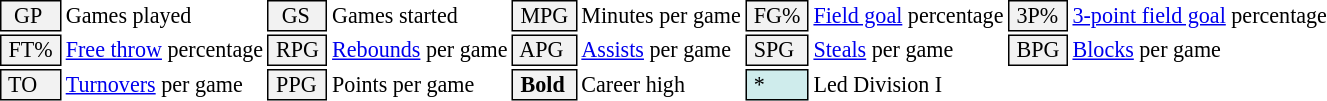<table class="toccolours" style="font-size: 92%; white-space: nowrap;">
<tr>
<td style="background-color: #F2F2F2; border: 1px solid black;">  GP</td>
<td>Games played</td>
<td style="background-color: #F2F2F2; border: 1px solid black">  GS </td>
<td>Games started</td>
<td style="background-color: #F2F2F2; border: 1px solid black"> MPG </td>
<td>Minutes per game</td>
<td style="background-color: #F2F2F2; border: 1px solid black;"> FG% </td>
<td><a href='#'>Field goal</a> percentage</td>
<td style="background-color: #F2F2F2; border: 1px solid black"> 3P% </td>
<td><a href='#'>3-point field goal</a> percentage</td>
</tr>
<tr>
<td style="background-color: #F2F2F2; border: 1px solid black"> FT% </td>
<td><a href='#'>Free throw</a> percentage</td>
<td style="background-color: #F2F2F2; border: 1px solid black;"> RPG </td>
<td><a href='#'>Rebounds</a> per game</td>
<td style="background-color: #F2F2F2; border: 1px solid black"> APG </td>
<td><a href='#'>Assists</a> per game</td>
<td style="background-color: #F2F2F2; border: 1px solid black"> SPG </td>
<td><a href='#'>Steals</a> per game</td>
<td style="background-color: #F2F2F2; border: 1px solid black;"> BPG </td>
<td><a href='#'>Blocks</a> per game</td>
</tr>
<tr>
<td style="background-color: #F2F2F2; border: 1px solid black"> TO </td>
<td><a href='#'>Turnovers</a> per game</td>
<td style="background-color: #F2F2F2; border: 1px solid black"> PPG </td>
<td>Points per game</td>
<td style="background-color: #F2F2F2; border: 1px solid black"> <strong>Bold</strong> </td>
<td>Career high</td>
<td style="background-color: #cfecec; border: 1px solid black"> * </td>
<td>Led Division I</td>
</tr>
</table>
